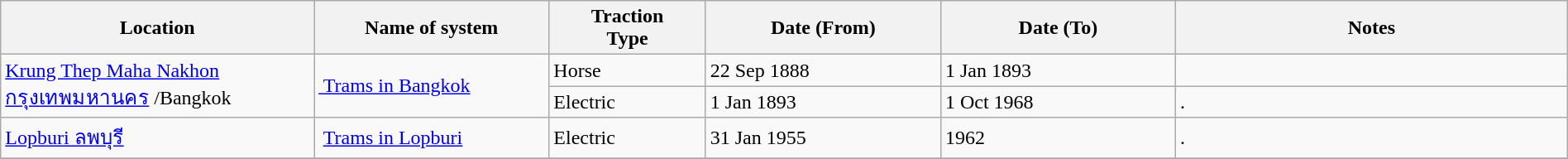<table class="wikitable" width=100%>
<tr>
<th width=20%>Location</th>
<th width=15%>Name of system</th>
<th width=10%>Traction<br>Type</th>
<th width=15%>Date (From)</th>
<th width=15%>Date (To)</th>
<th width=25%>Notes</th>
</tr>
<tr>
<td rowspan="2"><a href='#'>Krung Thep Maha Nakhon กรุงเทพมหานคร</a> /Bangkok</td>
<td rowspan="2"><a href='#'> Trams in Bangkok</a></td>
<td>Horse</td>
<td>22 Sep 1888</td>
<td>1 Jan 1893</td>
<td> </td>
</tr>
<tr>
<td>Electric</td>
<td>1 Jan 1893</td>
<td>1 Oct 1968</td>
<td>.</td>
</tr>
<tr>
<td><a href='#'>Lopburi ลพบุรี</a></td>
<td> <a href='#'>Trams in Lopburi</a></td>
<td>Electric</td>
<td>31 Jan 1955</td>
<td>1962</td>
<td>.</td>
</tr>
<tr>
</tr>
</table>
